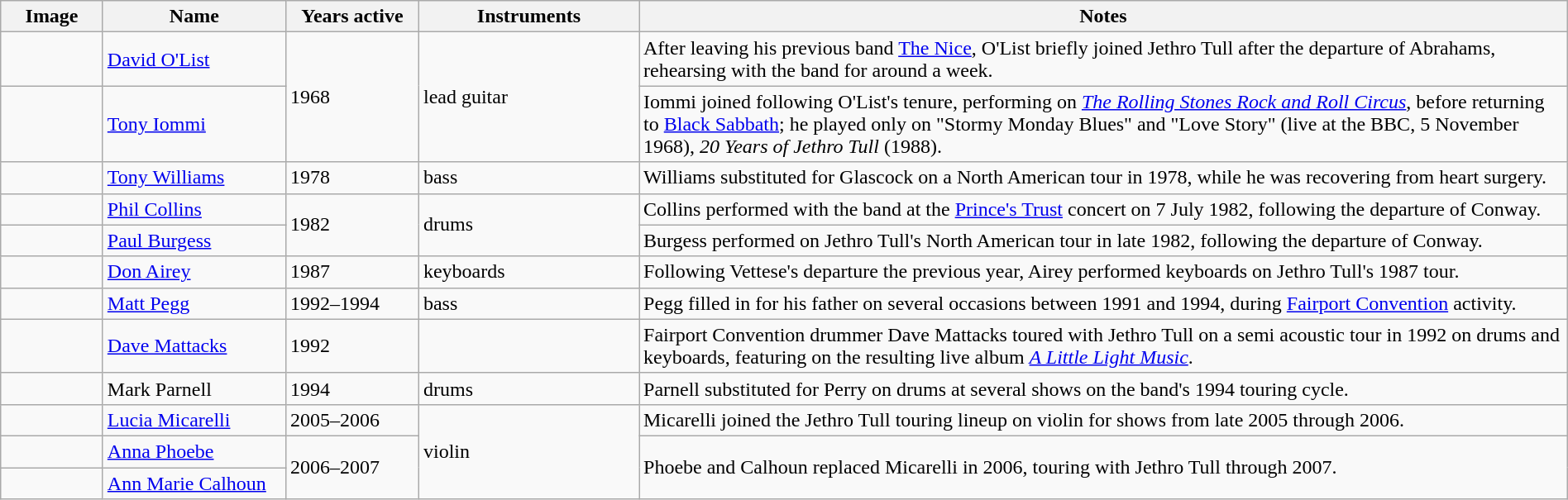<table class="wikitable" border="1" width=100%>
<tr>
<th width="75">Image</th>
<th width="140">Name</th>
<th width="100">Years active</th>
<th width="170">Instruments</th>
<th>Notes</th>
</tr>
<tr>
<td></td>
<td><a href='#'>David O'List</a></td>
<td rowspan="2">1968</td>
<td rowspan="2">lead guitar</td>
<td>After leaving his previous band <a href='#'>The Nice</a>, O'List briefly joined Jethro Tull after the departure of Abrahams, rehearsing with the band for around a week.</td>
</tr>
<tr>
<td></td>
<td><a href='#'>Tony Iommi</a></td>
<td>Iommi joined following O'List's tenure, performing on <em><a href='#'>The Rolling Stones Rock and Roll Circus</a></em>, before returning to <a href='#'>Black Sabbath</a>; he played only on "Stormy Monday Blues" and "Love Story" (live at the BBC, 5 November 1968), <em>20 Years of Jethro Tull</em> (1988).</td>
</tr>
<tr>
<td></td>
<td><a href='#'>Tony Williams</a></td>
<td>1978</td>
<td>bass</td>
<td>Williams substituted for Glascock on a North American tour in 1978, while he was recovering from heart surgery.</td>
</tr>
<tr>
<td></td>
<td><a href='#'>Phil Collins</a></td>
<td rowspan="2">1982</td>
<td rowspan="2">drums</td>
<td>Collins performed with the band at the <a href='#'>Prince's Trust</a> concert on 7 July 1982, following the departure of Conway.</td>
</tr>
<tr>
<td></td>
<td><a href='#'>Paul Burgess</a></td>
<td>Burgess performed on Jethro Tull's North American tour in late 1982, following the departure of Conway.</td>
</tr>
<tr>
<td></td>
<td><a href='#'>Don Airey</a></td>
<td>1987</td>
<td>keyboards</td>
<td>Following Vettese's departure the previous year, Airey performed keyboards on Jethro Tull's 1987 tour.</td>
</tr>
<tr>
<td></td>
<td><a href='#'>Matt Pegg</a></td>
<td>1992–1994</td>
<td>bass</td>
<td>Pegg filled in for his father on several occasions between 1991 and 1994, during <a href='#'>Fairport Convention</a> activity.</td>
</tr>
<tr>
<td></td>
<td><a href='#'>Dave Mattacks</a></td>
<td>1992</td>
<td></td>
<td>Fairport Convention drummer Dave Mattacks toured with Jethro Tull on a semi acoustic tour in 1992 on drums and keyboards, featuring on the resulting live album <em><a href='#'>A Little Light Music</a></em>.</td>
</tr>
<tr>
<td></td>
<td>Mark Parnell</td>
<td>1994</td>
<td>drums</td>
<td>Parnell substituted for Perry on drums at several shows on the band's 1994 touring cycle.</td>
</tr>
<tr>
<td></td>
<td><a href='#'>Lucia Micarelli</a></td>
<td>2005–2006</td>
<td rowspan="3">violin</td>
<td>Micarelli joined the Jethro Tull touring lineup on violin for shows from late 2005 through 2006.</td>
</tr>
<tr>
<td></td>
<td><a href='#'>Anna Phoebe</a></td>
<td rowspan="2">2006–2007</td>
<td rowspan="2">Phoebe and Calhoun replaced Micarelli in 2006, touring with Jethro Tull through 2007.</td>
</tr>
<tr>
<td></td>
<td><a href='#'>Ann Marie Calhoun</a></td>
</tr>
</table>
